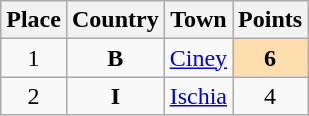<table class="wikitable sortable">
<tr>
<th>Place</th>
<th>Country</th>
<th>Town</th>
<th>Points</th>
</tr>
<tr>
<td align="center">1</td>
<td align="center"><strong>B</strong></td>
<td><a href='#'>Ciney</a></td>
<td align="center" style="font-weight:bold; background:NavajoWhite;">6</td>
</tr>
<tr>
<td align="center">2</td>
<td align="center"><strong>I</strong></td>
<td><a href='#'>Ischia</a></td>
<td align="center">4</td>
</tr>
</table>
